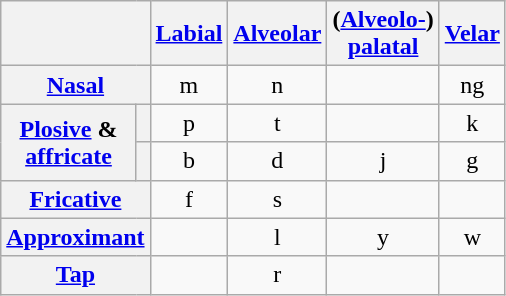<table class="wikitable" style="text-align:center;">
<tr>
<th colspan="2"></th>
<th><a href='#'>Labial</a></th>
<th><a href='#'>Alveolar</a></th>
<th>(<a href='#'>Alveolo-</a>)<br><a href='#'>palatal</a></th>
<th><a href='#'>Velar</a></th>
</tr>
<tr>
<th colspan="2"><a href='#'>Nasal</a></th>
<td>m </td>
<td>n </td>
<td></td>
<td>ng </td>
</tr>
<tr>
<th rowspan="2"><a href='#'>Plosive</a> &<br><a href='#'>affricate</a></th>
<th></th>
<td>p </td>
<td>t </td>
<td></td>
<td>k </td>
</tr>
<tr>
<th></th>
<td>b </td>
<td>d </td>
<td>j </td>
<td>g </td>
</tr>
<tr>
<th colspan="2"><a href='#'>Fricative</a></th>
<td>f </td>
<td>s </td>
<td></td>
<td></td>
</tr>
<tr>
<th colspan="2"><a href='#'>Approximant</a></th>
<td></td>
<td>l </td>
<td>y </td>
<td>w </td>
</tr>
<tr>
<th colspan="2"><a href='#'>Tap</a></th>
<td></td>
<td>r </td>
<td></td>
<td></td>
</tr>
</table>
